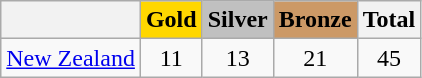<table class="wikitable">
<tr>
<th></th>
<th style="background-color:gold">Gold</th>
<th style="background-color:silver">Silver</th>
<th style="background-color:#CC9966">Bronze</th>
<th>Total</th>
</tr>
<tr align="center">
<td> <a href='#'>New Zealand</a></td>
<td>11</td>
<td>13</td>
<td>21</td>
<td>45</td>
</tr>
</table>
